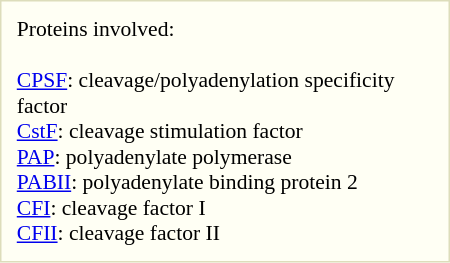<table style="float: right; clear:right; margin: 0 0 0.5em 1em; padding: 0.5em; background: #fffff4; border: 1px solid #ddb; width: 300px; font-size:90%;">
<tr>
<td>Proteins involved:<br><br><a href='#'>CPSF</a>: cleavage/polyadenylation specificity factor<br>
<a href='#'>CstF</a>: cleavage stimulation factor<br>
<a href='#'>PAP</a>: polyadenylate polymerase<br>
<a href='#'>PABII</a>: polyadenylate binding protein 2<br>
<a href='#'>CFI</a>: cleavage factor I<br>
<a href='#'>CFII</a>: cleavage factor II</td>
</tr>
</table>
